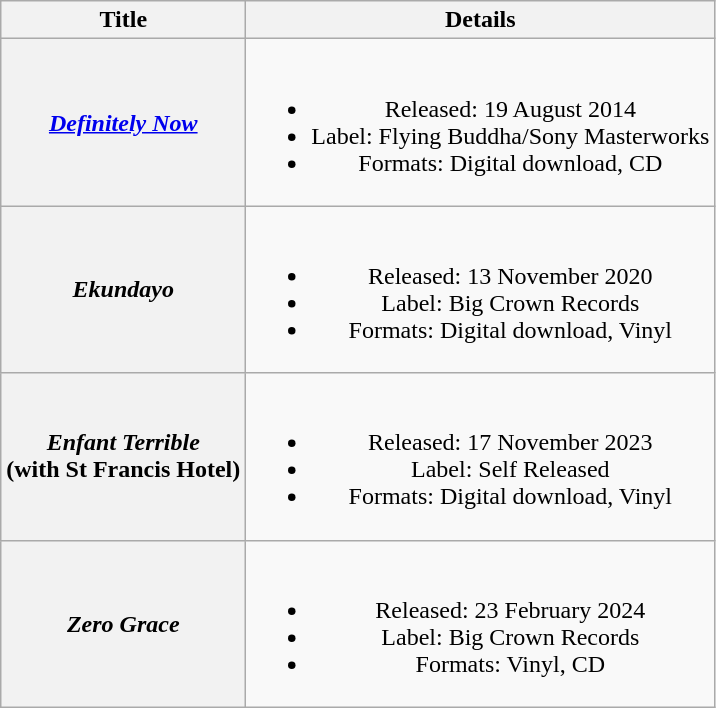<table class="wikitable plainrowheaders" style="text-align:center;">
<tr>
<th scope="col">Title</th>
<th scope="col">Details</th>
</tr>
<tr>
<th scope="row"><em><a href='#'>Definitely Now</a></em></th>
<td><br><ul><li>Released: 19 August 2014</li><li>Label: Flying Buddha/Sony Masterworks</li><li>Formats: Digital download, CD</li></ul></td>
</tr>
<tr>
<th scope="row"><em>Ekundayo</em></th>
<td><br><ul><li>Released: 13 November 2020</li><li>Label: Big Crown Records</li><li>Formats: Digital download, Vinyl</li></ul></td>
</tr>
<tr>
<th scope="row"><em>Enfant Terrible</em><br><span>(with St Francis Hotel)</span></th>
<td><br><ul><li>Released: 17 November 2023</li><li>Label: Self Released</li><li>Formats: Digital download, Vinyl</li></ul></td>
</tr>
<tr>
<th scope="row"><em>Zero Grace</em></th>
<td><br><ul><li>Released: 23 February 2024</li><li>Label: Big Crown Records</li><li>Formats: Vinyl, CD</li></ul></td>
</tr>
</table>
